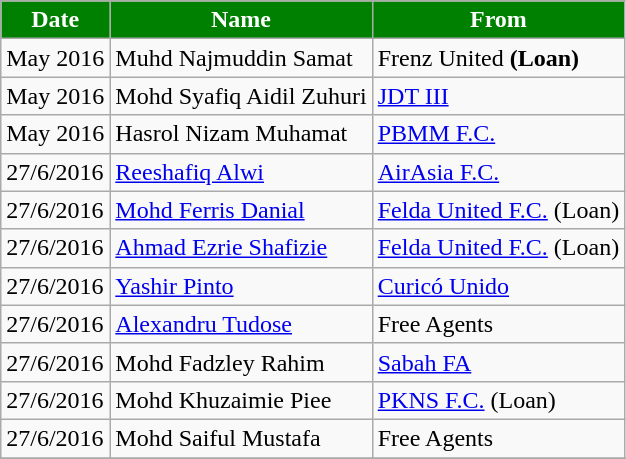<table class="wikitable sortable">
<tr>
<th style="background:Green; color:White;">Date</th>
<th style="background:Green; color:White;">Name</th>
<th style="background:Green; color:White;">From</th>
</tr>
<tr>
<td>May 2016</td>
<td> Muhd Najmuddin Samat</td>
<td> Frenz United <strong>(Loan)</strong></td>
</tr>
<tr>
<td>May 2016</td>
<td> Mohd Syafiq Aidil Zuhuri</td>
<td> <a href='#'>JDT III</a></td>
</tr>
<tr>
<td>May 2016</td>
<td> Hasrol Nizam Muhamat</td>
<td> <a href='#'>PBMM F.C.</a></td>
</tr>
<tr>
<td>27/6/2016</td>
<td> <a href='#'>Reeshafiq Alwi</a></td>
<td> <a href='#'>AirAsia F.C.</a></td>
</tr>
<tr>
<td>27/6/2016</td>
<td> <a href='#'>Mohd Ferris Danial</a></td>
<td> <a href='#'>Felda United F.C.</a> (Loan)</td>
</tr>
<tr>
<td>27/6/2016</td>
<td> <a href='#'>Ahmad Ezrie Shafizie</a></td>
<td> <a href='#'>Felda United F.C.</a> (Loan)</td>
</tr>
<tr>
<td>27/6/2016</td>
<td> <a href='#'>Yashir Pinto</a></td>
<td> <a href='#'>Curicó Unido</a></td>
</tr>
<tr>
<td>27/6/2016</td>
<td> <a href='#'>Alexandru Tudose</a></td>
<td>Free Agents</td>
</tr>
<tr>
<td>27/6/2016</td>
<td> Mohd Fadzley Rahim</td>
<td> <a href='#'>Sabah FA</a></td>
</tr>
<tr>
<td>27/6/2016</td>
<td> Mohd Khuzaimie Piee</td>
<td> <a href='#'>PKNS F.C.</a> (Loan)</td>
</tr>
<tr>
<td>27/6/2016</td>
<td> Mohd Saiful Mustafa</td>
<td>Free Agents</td>
</tr>
<tr>
</tr>
</table>
